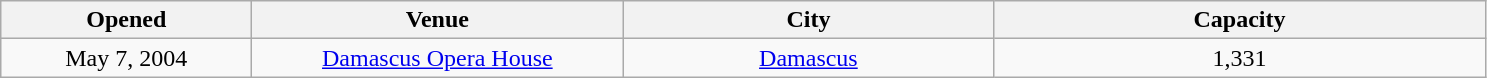<table class="sortable wikitable" style="text-align:center;">
<tr>
<th scope="col" style="width:10em;">Opened</th>
<th scope="col" style="width:15em;">Venue</th>
<th scope="col" style="width:15em;">City</th>
<th scope="col" style="width:20em;">Capacity</th>
</tr>
<tr>
<td>May 7, 2004</td>
<td><a href='#'>Damascus Opera House</a></td>
<td><a href='#'>Damascus</a></td>
<td>1,331</td>
</tr>
</table>
